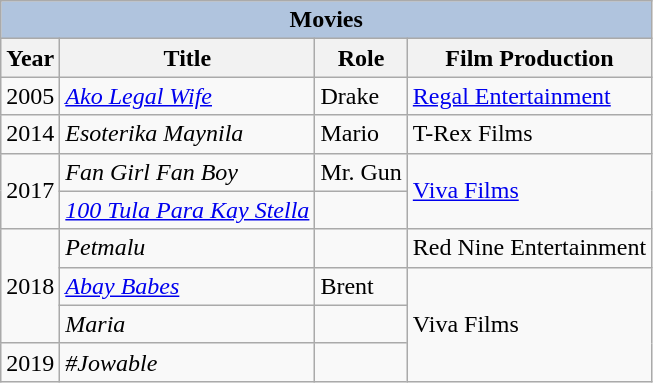<table class="wikitable sortable" background: #f9f9f9>
<tr>
<th colspan="5" style="background: LightSteelBlue;">Movies</th>
</tr>
<tr>
<th>Year</th>
<th>Title</th>
<th>Role</th>
<th>Film Production</th>
</tr>
<tr>
<td>2005</td>
<td><em><a href='#'>Ako Legal Wife</a></em></td>
<td>Drake</td>
<td><a href='#'>Regal Entertainment</a></td>
</tr>
<tr>
<td>2014</td>
<td><em>Esoterika Maynila</em></td>
<td>Mario</td>
<td>T-Rex Films</td>
</tr>
<tr>
<td rowspan="2">2017</td>
<td><em>Fan Girl Fan Boy</em></td>
<td>Mr. Gun</td>
<td rowspan="2"><a href='#'>Viva Films</a></td>
</tr>
<tr>
<td><em><a href='#'>100 Tula Para Kay Stella</a></em></td>
<td></td>
</tr>
<tr>
<td rowspan="3">2018</td>
<td><em>Petmalu</em></td>
<td></td>
<td>Red Nine Entertainment</td>
</tr>
<tr>
<td><em><a href='#'>Abay Babes</a></em></td>
<td>Brent</td>
<td rowspan="3">Viva Films</td>
</tr>
<tr>
<td><em>Maria</em></td>
<td></td>
</tr>
<tr>
<td>2019</td>
<td><em>#Jowable</em></td>
<td></td>
</tr>
</table>
